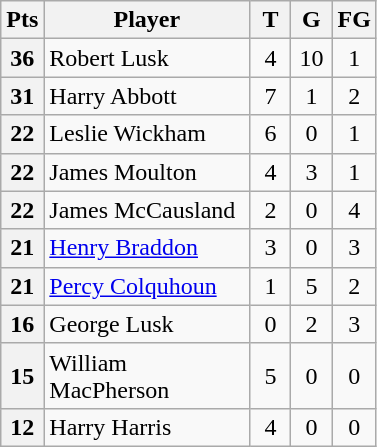<table class="wikitable" style="text-align:center;">
<tr>
<th width="20">Pts</th>
<th width="130">Player</th>
<th width="20">T</th>
<th width="20">G</th>
<th width="20">FG</th>
</tr>
<tr>
<th>36</th>
<td style="text-align:left;"> Robert Lusk</td>
<td>4</td>
<td>10</td>
<td>1</td>
</tr>
<tr>
<th>31</th>
<td style="text-align:left;"> Harry Abbott</td>
<td>7</td>
<td>1</td>
<td>2</td>
</tr>
<tr>
<th>22</th>
<td style="text-align:left;"> Leslie Wickham</td>
<td>6</td>
<td>0</td>
<td>1</td>
</tr>
<tr>
<th>22</th>
<td style="text-align:left;"> James Moulton</td>
<td>4</td>
<td>3</td>
<td>1</td>
</tr>
<tr>
<th>22</th>
<td style="text-align:left;"> James McCausland</td>
<td>2</td>
<td>0</td>
<td>4</td>
</tr>
<tr>
<th>21</th>
<td style="text-align:left;"> <a href='#'>Henry Braddon</a></td>
<td>3</td>
<td>0</td>
<td>3</td>
</tr>
<tr>
<th>21</th>
<td style="text-align:left;"> <a href='#'>Percy Colquhoun</a></td>
<td>1</td>
<td>5</td>
<td>2</td>
</tr>
<tr>
<th>16</th>
<td style="text-align:left;"> George Lusk</td>
<td>0</td>
<td>2</td>
<td>3</td>
</tr>
<tr>
<th>15</th>
<td style="text-align:left;"> William MacPherson</td>
<td>5</td>
<td>0</td>
<td>0</td>
</tr>
<tr>
<th>12</th>
<td style="text-align:left;"> Harry Harris</td>
<td>4</td>
<td>0</td>
<td>0</td>
</tr>
</table>
